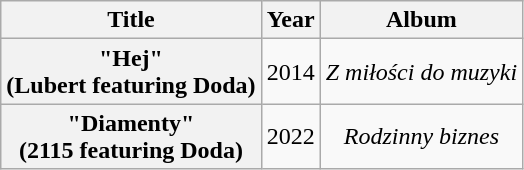<table class="wikitable plainrowheaders" style="text-align:center;">
<tr>
<th scope="col">Title</th>
<th scope="col">Year</th>
<th scope="col">Album</th>
</tr>
<tr>
<th scope="row">"Hej"<br><span>(Lubert featuring Doda)</span></th>
<td>2014</td>
<td><em>Z miłości do muzyki</em></td>
</tr>
<tr>
<th scope="row">"Diamenty"<br><span>(2115 featuring Doda)</span></th>
<td>2022</td>
<td><em>Rodzinny biznes</em></td>
</tr>
</table>
